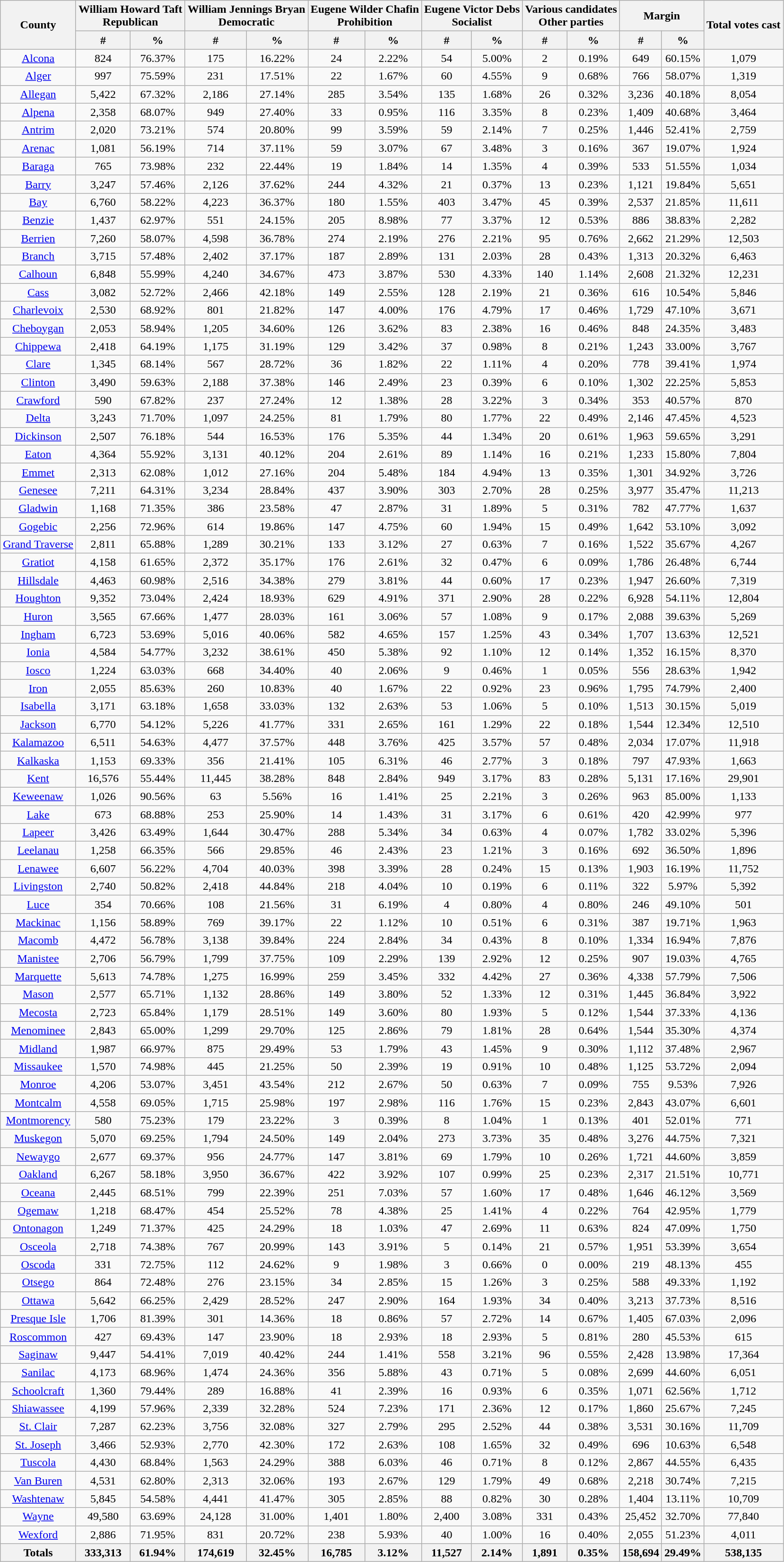<table class="wikitable sortable mw-collapsible mw-collapsed">
<tr>
<th rowspan="2">County</th>
<th style="text-align:center;" colspan="2">William Howard Taft<br>Republican</th>
<th style="text-align:center;" colspan="2">William Jennings Bryan<br>Democratic</th>
<th style="text-align:center;" colspan="2">Eugene Wilder Chafin<br>Prohibition</th>
<th style="text-align:center;" colspan="2">Eugene Victor Debs<br>Socialist</th>
<th style="text-align:center;" colspan="2">Various candidates<br>Other parties</th>
<th style="text-align:center;" colspan="2">Margin</th>
<th rowspan="2" style="text-align:center;" data-sort-type="number">Total votes cast</th>
</tr>
<tr>
<th style="text-align:center;" data-sort-type="number">#</th>
<th style="text-align:center;" data-sort-type="number">%</th>
<th style="text-align:center;" data-sort-type="number">#</th>
<th style="text-align:center;" data-sort-type="number">%</th>
<th style="text-align:center;" data-sort-type="number">#</th>
<th style="text-align:center;" data-sort-type="number">%</th>
<th style="text-align:center;" data-sort-type="number">#</th>
<th style="text-align:center;" data-sort-type="number">%</th>
<th style="text-align:center;" data-sort-type="number">#</th>
<th style="text-align:center;" data-sort-type="number">%</th>
<th style="text-align:center;" data-sort-type="number">#</th>
<th style="text-align:center;" data-sort-type="number">%</th>
</tr>
<tr style="text-align:center;">
<td><a href='#'>Alcona</a></td>
<td>824</td>
<td>76.37%</td>
<td>175</td>
<td>16.22%</td>
<td>24</td>
<td>2.22%</td>
<td>54</td>
<td>5.00%</td>
<td>2</td>
<td>0.19%</td>
<td>649</td>
<td>60.15%</td>
<td>1,079</td>
</tr>
<tr style="text-align:center;">
<td><a href='#'>Alger</a></td>
<td>997</td>
<td>75.59%</td>
<td>231</td>
<td>17.51%</td>
<td>22</td>
<td>1.67%</td>
<td>60</td>
<td>4.55%</td>
<td>9</td>
<td>0.68%</td>
<td>766</td>
<td>58.07%</td>
<td>1,319</td>
</tr>
<tr style="text-align:center;">
<td><a href='#'>Allegan</a></td>
<td>5,422</td>
<td>67.32%</td>
<td>2,186</td>
<td>27.14%</td>
<td>285</td>
<td>3.54%</td>
<td>135</td>
<td>1.68%</td>
<td>26</td>
<td>0.32%</td>
<td>3,236</td>
<td>40.18%</td>
<td>8,054</td>
</tr>
<tr style="text-align:center;">
<td><a href='#'>Alpena</a></td>
<td>2,358</td>
<td>68.07%</td>
<td>949</td>
<td>27.40%</td>
<td>33</td>
<td>0.95%</td>
<td>116</td>
<td>3.35%</td>
<td>8</td>
<td>0.23%</td>
<td>1,409</td>
<td>40.68%</td>
<td>3,464</td>
</tr>
<tr style="text-align:center;">
<td><a href='#'>Antrim</a></td>
<td>2,020</td>
<td>73.21%</td>
<td>574</td>
<td>20.80%</td>
<td>99</td>
<td>3.59%</td>
<td>59</td>
<td>2.14%</td>
<td>7</td>
<td>0.25%</td>
<td>1,446</td>
<td>52.41%</td>
<td>2,759</td>
</tr>
<tr style="text-align:center;">
<td><a href='#'>Arenac</a></td>
<td>1,081</td>
<td>56.19%</td>
<td>714</td>
<td>37.11%</td>
<td>59</td>
<td>3.07%</td>
<td>67</td>
<td>3.48%</td>
<td>3</td>
<td>0.16%</td>
<td>367</td>
<td>19.07%</td>
<td>1,924</td>
</tr>
<tr style="text-align:center;">
<td><a href='#'>Baraga</a></td>
<td>765</td>
<td>73.98%</td>
<td>232</td>
<td>22.44%</td>
<td>19</td>
<td>1.84%</td>
<td>14</td>
<td>1.35%</td>
<td>4</td>
<td>0.39%</td>
<td>533</td>
<td>51.55%</td>
<td>1,034</td>
</tr>
<tr style="text-align:center;">
<td><a href='#'>Barry</a></td>
<td>3,247</td>
<td>57.46%</td>
<td>2,126</td>
<td>37.62%</td>
<td>244</td>
<td>4.32%</td>
<td>21</td>
<td>0.37%</td>
<td>13</td>
<td>0.23%</td>
<td>1,121</td>
<td>19.84%</td>
<td>5,651</td>
</tr>
<tr style="text-align:center;">
<td><a href='#'>Bay</a></td>
<td>6,760</td>
<td>58.22%</td>
<td>4,223</td>
<td>36.37%</td>
<td>180</td>
<td>1.55%</td>
<td>403</td>
<td>3.47%</td>
<td>45</td>
<td>0.39%</td>
<td>2,537</td>
<td>21.85%</td>
<td>11,611</td>
</tr>
<tr style="text-align:center;">
<td><a href='#'>Benzie</a></td>
<td>1,437</td>
<td>62.97%</td>
<td>551</td>
<td>24.15%</td>
<td>205</td>
<td>8.98%</td>
<td>77</td>
<td>3.37%</td>
<td>12</td>
<td>0.53%</td>
<td>886</td>
<td>38.83%</td>
<td>2,282</td>
</tr>
<tr style="text-align:center;">
<td><a href='#'>Berrien</a></td>
<td>7,260</td>
<td>58.07%</td>
<td>4,598</td>
<td>36.78%</td>
<td>274</td>
<td>2.19%</td>
<td>276</td>
<td>2.21%</td>
<td>95</td>
<td>0.76%</td>
<td>2,662</td>
<td>21.29%</td>
<td>12,503</td>
</tr>
<tr style="text-align:center;">
<td><a href='#'>Branch</a></td>
<td>3,715</td>
<td>57.48%</td>
<td>2,402</td>
<td>37.17%</td>
<td>187</td>
<td>2.89%</td>
<td>131</td>
<td>2.03%</td>
<td>28</td>
<td>0.43%</td>
<td>1,313</td>
<td>20.32%</td>
<td>6,463</td>
</tr>
<tr style="text-align:center;">
<td><a href='#'>Calhoun</a></td>
<td>6,848</td>
<td>55.99%</td>
<td>4,240</td>
<td>34.67%</td>
<td>473</td>
<td>3.87%</td>
<td>530</td>
<td>4.33%</td>
<td>140</td>
<td>1.14%</td>
<td>2,608</td>
<td>21.32%</td>
<td>12,231</td>
</tr>
<tr style="text-align:center;">
<td><a href='#'>Cass</a></td>
<td>3,082</td>
<td>52.72%</td>
<td>2,466</td>
<td>42.18%</td>
<td>149</td>
<td>2.55%</td>
<td>128</td>
<td>2.19%</td>
<td>21</td>
<td>0.36%</td>
<td>616</td>
<td>10.54%</td>
<td>5,846</td>
</tr>
<tr style="text-align:center;">
<td><a href='#'>Charlevoix</a></td>
<td>2,530</td>
<td>68.92%</td>
<td>801</td>
<td>21.82%</td>
<td>147</td>
<td>4.00%</td>
<td>176</td>
<td>4.79%</td>
<td>17</td>
<td>0.46%</td>
<td>1,729</td>
<td>47.10%</td>
<td>3,671</td>
</tr>
<tr style="text-align:center;">
<td><a href='#'>Cheboygan</a></td>
<td>2,053</td>
<td>58.94%</td>
<td>1,205</td>
<td>34.60%</td>
<td>126</td>
<td>3.62%</td>
<td>83</td>
<td>2.38%</td>
<td>16</td>
<td>0.46%</td>
<td>848</td>
<td>24.35%</td>
<td>3,483</td>
</tr>
<tr style="text-align:center;">
<td><a href='#'>Chippewa</a></td>
<td>2,418</td>
<td>64.19%</td>
<td>1,175</td>
<td>31.19%</td>
<td>129</td>
<td>3.42%</td>
<td>37</td>
<td>0.98%</td>
<td>8</td>
<td>0.21%</td>
<td>1,243</td>
<td>33.00%</td>
<td>3,767</td>
</tr>
<tr style="text-align:center;">
<td><a href='#'>Clare</a></td>
<td>1,345</td>
<td>68.14%</td>
<td>567</td>
<td>28.72%</td>
<td>36</td>
<td>1.82%</td>
<td>22</td>
<td>1.11%</td>
<td>4</td>
<td>0.20%</td>
<td>778</td>
<td>39.41%</td>
<td>1,974</td>
</tr>
<tr style="text-align:center;">
<td><a href='#'>Clinton</a></td>
<td>3,490</td>
<td>59.63%</td>
<td>2,188</td>
<td>37.38%</td>
<td>146</td>
<td>2.49%</td>
<td>23</td>
<td>0.39%</td>
<td>6</td>
<td>0.10%</td>
<td>1,302</td>
<td>22.25%</td>
<td>5,853</td>
</tr>
<tr style="text-align:center;">
<td><a href='#'>Crawford</a></td>
<td>590</td>
<td>67.82%</td>
<td>237</td>
<td>27.24%</td>
<td>12</td>
<td>1.38%</td>
<td>28</td>
<td>3.22%</td>
<td>3</td>
<td>0.34%</td>
<td>353</td>
<td>40.57%</td>
<td>870</td>
</tr>
<tr style="text-align:center;">
<td><a href='#'>Delta</a></td>
<td>3,243</td>
<td>71.70%</td>
<td>1,097</td>
<td>24.25%</td>
<td>81</td>
<td>1.79%</td>
<td>80</td>
<td>1.77%</td>
<td>22</td>
<td>0.49%</td>
<td>2,146</td>
<td>47.45%</td>
<td>4,523</td>
</tr>
<tr style="text-align:center;">
<td><a href='#'>Dickinson</a></td>
<td>2,507</td>
<td>76.18%</td>
<td>544</td>
<td>16.53%</td>
<td>176</td>
<td>5.35%</td>
<td>44</td>
<td>1.34%</td>
<td>20</td>
<td>0.61%</td>
<td>1,963</td>
<td>59.65%</td>
<td>3,291</td>
</tr>
<tr style="text-align:center;">
<td><a href='#'>Eaton</a></td>
<td>4,364</td>
<td>55.92%</td>
<td>3,131</td>
<td>40.12%</td>
<td>204</td>
<td>2.61%</td>
<td>89</td>
<td>1.14%</td>
<td>16</td>
<td>0.21%</td>
<td>1,233</td>
<td>15.80%</td>
<td>7,804</td>
</tr>
<tr style="text-align:center;">
<td><a href='#'>Emmet</a></td>
<td>2,313</td>
<td>62.08%</td>
<td>1,012</td>
<td>27.16%</td>
<td>204</td>
<td>5.48%</td>
<td>184</td>
<td>4.94%</td>
<td>13</td>
<td>0.35%</td>
<td>1,301</td>
<td>34.92%</td>
<td>3,726</td>
</tr>
<tr style="text-align:center;">
<td><a href='#'>Genesee</a></td>
<td>7,211</td>
<td>64.31%</td>
<td>3,234</td>
<td>28.84%</td>
<td>437</td>
<td>3.90%</td>
<td>303</td>
<td>2.70%</td>
<td>28</td>
<td>0.25%</td>
<td>3,977</td>
<td>35.47%</td>
<td>11,213</td>
</tr>
<tr style="text-align:center;">
<td><a href='#'>Gladwin</a></td>
<td>1,168</td>
<td>71.35%</td>
<td>386</td>
<td>23.58%</td>
<td>47</td>
<td>2.87%</td>
<td>31</td>
<td>1.89%</td>
<td>5</td>
<td>0.31%</td>
<td>782</td>
<td>47.77%</td>
<td>1,637</td>
</tr>
<tr style="text-align:center;">
<td><a href='#'>Gogebic</a></td>
<td>2,256</td>
<td>72.96%</td>
<td>614</td>
<td>19.86%</td>
<td>147</td>
<td>4.75%</td>
<td>60</td>
<td>1.94%</td>
<td>15</td>
<td>0.49%</td>
<td>1,642</td>
<td>53.10%</td>
<td>3,092</td>
</tr>
<tr style="text-align:center;">
<td><a href='#'>Grand Traverse</a></td>
<td>2,811</td>
<td>65.88%</td>
<td>1,289</td>
<td>30.21%</td>
<td>133</td>
<td>3.12%</td>
<td>27</td>
<td>0.63%</td>
<td>7</td>
<td>0.16%</td>
<td>1,522</td>
<td>35.67%</td>
<td>4,267</td>
</tr>
<tr style="text-align:center;">
<td><a href='#'>Gratiot</a></td>
<td>4,158</td>
<td>61.65%</td>
<td>2,372</td>
<td>35.17%</td>
<td>176</td>
<td>2.61%</td>
<td>32</td>
<td>0.47%</td>
<td>6</td>
<td>0.09%</td>
<td>1,786</td>
<td>26.48%</td>
<td>6,744</td>
</tr>
<tr style="text-align:center;">
<td><a href='#'>Hillsdale</a></td>
<td>4,463</td>
<td>60.98%</td>
<td>2,516</td>
<td>34.38%</td>
<td>279</td>
<td>3.81%</td>
<td>44</td>
<td>0.60%</td>
<td>17</td>
<td>0.23%</td>
<td>1,947</td>
<td>26.60%</td>
<td>7,319</td>
</tr>
<tr style="text-align:center;">
<td><a href='#'>Houghton</a></td>
<td>9,352</td>
<td>73.04%</td>
<td>2,424</td>
<td>18.93%</td>
<td>629</td>
<td>4.91%</td>
<td>371</td>
<td>2.90%</td>
<td>28</td>
<td>0.22%</td>
<td>6,928</td>
<td>54.11%</td>
<td>12,804</td>
</tr>
<tr style="text-align:center;">
<td><a href='#'>Huron</a></td>
<td>3,565</td>
<td>67.66%</td>
<td>1,477</td>
<td>28.03%</td>
<td>161</td>
<td>3.06%</td>
<td>57</td>
<td>1.08%</td>
<td>9</td>
<td>0.17%</td>
<td>2,088</td>
<td>39.63%</td>
<td>5,269</td>
</tr>
<tr style="text-align:center;">
<td><a href='#'>Ingham</a></td>
<td>6,723</td>
<td>53.69%</td>
<td>5,016</td>
<td>40.06%</td>
<td>582</td>
<td>4.65%</td>
<td>157</td>
<td>1.25%</td>
<td>43</td>
<td>0.34%</td>
<td>1,707</td>
<td>13.63%</td>
<td>12,521</td>
</tr>
<tr style="text-align:center;">
<td><a href='#'>Ionia</a></td>
<td>4,584</td>
<td>54.77%</td>
<td>3,232</td>
<td>38.61%</td>
<td>450</td>
<td>5.38%</td>
<td>92</td>
<td>1.10%</td>
<td>12</td>
<td>0.14%</td>
<td>1,352</td>
<td>16.15%</td>
<td>8,370</td>
</tr>
<tr style="text-align:center;">
<td><a href='#'>Iosco</a></td>
<td>1,224</td>
<td>63.03%</td>
<td>668</td>
<td>34.40%</td>
<td>40</td>
<td>2.06%</td>
<td>9</td>
<td>0.46%</td>
<td>1</td>
<td>0.05%</td>
<td>556</td>
<td>28.63%</td>
<td>1,942</td>
</tr>
<tr style="text-align:center;">
<td><a href='#'>Iron</a></td>
<td>2,055</td>
<td>85.63%</td>
<td>260</td>
<td>10.83%</td>
<td>40</td>
<td>1.67%</td>
<td>22</td>
<td>0.92%</td>
<td>23</td>
<td>0.96%</td>
<td>1,795</td>
<td>74.79%</td>
<td>2,400</td>
</tr>
<tr style="text-align:center;">
<td><a href='#'>Isabella</a></td>
<td>3,171</td>
<td>63.18%</td>
<td>1,658</td>
<td>33.03%</td>
<td>132</td>
<td>2.63%</td>
<td>53</td>
<td>1.06%</td>
<td>5</td>
<td>0.10%</td>
<td>1,513</td>
<td>30.15%</td>
<td>5,019</td>
</tr>
<tr style="text-align:center;">
<td><a href='#'>Jackson</a></td>
<td>6,770</td>
<td>54.12%</td>
<td>5,226</td>
<td>41.77%</td>
<td>331</td>
<td>2.65%</td>
<td>161</td>
<td>1.29%</td>
<td>22</td>
<td>0.18%</td>
<td>1,544</td>
<td>12.34%</td>
<td>12,510</td>
</tr>
<tr style="text-align:center;">
<td><a href='#'>Kalamazoo</a></td>
<td>6,511</td>
<td>54.63%</td>
<td>4,477</td>
<td>37.57%</td>
<td>448</td>
<td>3.76%</td>
<td>425</td>
<td>3.57%</td>
<td>57</td>
<td>0.48%</td>
<td>2,034</td>
<td>17.07%</td>
<td>11,918</td>
</tr>
<tr style="text-align:center;">
<td><a href='#'>Kalkaska</a></td>
<td>1,153</td>
<td>69.33%</td>
<td>356</td>
<td>21.41%</td>
<td>105</td>
<td>6.31%</td>
<td>46</td>
<td>2.77%</td>
<td>3</td>
<td>0.18%</td>
<td>797</td>
<td>47.93%</td>
<td>1,663</td>
</tr>
<tr style="text-align:center;">
<td><a href='#'>Kent</a></td>
<td>16,576</td>
<td>55.44%</td>
<td>11,445</td>
<td>38.28%</td>
<td>848</td>
<td>2.84%</td>
<td>949</td>
<td>3.17%</td>
<td>83</td>
<td>0.28%</td>
<td>5,131</td>
<td>17.16%</td>
<td>29,901</td>
</tr>
<tr style="text-align:center;">
<td><a href='#'>Keweenaw</a></td>
<td>1,026</td>
<td>90.56%</td>
<td>63</td>
<td>5.56%</td>
<td>16</td>
<td>1.41%</td>
<td>25</td>
<td>2.21%</td>
<td>3</td>
<td>0.26%</td>
<td>963</td>
<td>85.00%</td>
<td>1,133</td>
</tr>
<tr style="text-align:center;">
<td><a href='#'>Lake</a></td>
<td>673</td>
<td>68.88%</td>
<td>253</td>
<td>25.90%</td>
<td>14</td>
<td>1.43%</td>
<td>31</td>
<td>3.17%</td>
<td>6</td>
<td>0.61%</td>
<td>420</td>
<td>42.99%</td>
<td>977</td>
</tr>
<tr style="text-align:center;">
<td><a href='#'>Lapeer</a></td>
<td>3,426</td>
<td>63.49%</td>
<td>1,644</td>
<td>30.47%</td>
<td>288</td>
<td>5.34%</td>
<td>34</td>
<td>0.63%</td>
<td>4</td>
<td>0.07%</td>
<td>1,782</td>
<td>33.02%</td>
<td>5,396</td>
</tr>
<tr style="text-align:center;">
<td><a href='#'>Leelanau</a></td>
<td>1,258</td>
<td>66.35%</td>
<td>566</td>
<td>29.85%</td>
<td>46</td>
<td>2.43%</td>
<td>23</td>
<td>1.21%</td>
<td>3</td>
<td>0.16%</td>
<td>692</td>
<td>36.50%</td>
<td>1,896</td>
</tr>
<tr style="text-align:center;">
<td><a href='#'>Lenawee</a></td>
<td>6,607</td>
<td>56.22%</td>
<td>4,704</td>
<td>40.03%</td>
<td>398</td>
<td>3.39%</td>
<td>28</td>
<td>0.24%</td>
<td>15</td>
<td>0.13%</td>
<td>1,903</td>
<td>16.19%</td>
<td>11,752</td>
</tr>
<tr style="text-align:center;">
<td><a href='#'>Livingston</a></td>
<td>2,740</td>
<td>50.82%</td>
<td>2,418</td>
<td>44.84%</td>
<td>218</td>
<td>4.04%</td>
<td>10</td>
<td>0.19%</td>
<td>6</td>
<td>0.11%</td>
<td>322</td>
<td>5.97%</td>
<td>5,392</td>
</tr>
<tr style="text-align:center;">
<td><a href='#'>Luce</a></td>
<td>354</td>
<td>70.66%</td>
<td>108</td>
<td>21.56%</td>
<td>31</td>
<td>6.19%</td>
<td>4</td>
<td>0.80%</td>
<td>4</td>
<td>0.80%</td>
<td>246</td>
<td>49.10%</td>
<td>501</td>
</tr>
<tr style="text-align:center;">
<td><a href='#'>Mackinac</a></td>
<td>1,156</td>
<td>58.89%</td>
<td>769</td>
<td>39.17%</td>
<td>22</td>
<td>1.12%</td>
<td>10</td>
<td>0.51%</td>
<td>6</td>
<td>0.31%</td>
<td>387</td>
<td>19.71%</td>
<td>1,963</td>
</tr>
<tr style="text-align:center;">
<td><a href='#'>Macomb</a></td>
<td>4,472</td>
<td>56.78%</td>
<td>3,138</td>
<td>39.84%</td>
<td>224</td>
<td>2.84%</td>
<td>34</td>
<td>0.43%</td>
<td>8</td>
<td>0.10%</td>
<td>1,334</td>
<td>16.94%</td>
<td>7,876</td>
</tr>
<tr style="text-align:center;">
<td><a href='#'>Manistee</a></td>
<td>2,706</td>
<td>56.79%</td>
<td>1,799</td>
<td>37.75%</td>
<td>109</td>
<td>2.29%</td>
<td>139</td>
<td>2.92%</td>
<td>12</td>
<td>0.25%</td>
<td>907</td>
<td>19.03%</td>
<td>4,765</td>
</tr>
<tr style="text-align:center;">
<td><a href='#'>Marquette</a></td>
<td>5,613</td>
<td>74.78%</td>
<td>1,275</td>
<td>16.99%</td>
<td>259</td>
<td>3.45%</td>
<td>332</td>
<td>4.42%</td>
<td>27</td>
<td>0.36%</td>
<td>4,338</td>
<td>57.79%</td>
<td>7,506</td>
</tr>
<tr style="text-align:center;">
<td><a href='#'>Mason</a></td>
<td>2,577</td>
<td>65.71%</td>
<td>1,132</td>
<td>28.86%</td>
<td>149</td>
<td>3.80%</td>
<td>52</td>
<td>1.33%</td>
<td>12</td>
<td>0.31%</td>
<td>1,445</td>
<td>36.84%</td>
<td>3,922</td>
</tr>
<tr style="text-align:center;">
<td><a href='#'>Mecosta</a></td>
<td>2,723</td>
<td>65.84%</td>
<td>1,179</td>
<td>28.51%</td>
<td>149</td>
<td>3.60%</td>
<td>80</td>
<td>1.93%</td>
<td>5</td>
<td>0.12%</td>
<td>1,544</td>
<td>37.33%</td>
<td>4,136</td>
</tr>
<tr style="text-align:center;">
<td><a href='#'>Menominee</a></td>
<td>2,843</td>
<td>65.00%</td>
<td>1,299</td>
<td>29.70%</td>
<td>125</td>
<td>2.86%</td>
<td>79</td>
<td>1.81%</td>
<td>28</td>
<td>0.64%</td>
<td>1,544</td>
<td>35.30%</td>
<td>4,374</td>
</tr>
<tr style="text-align:center;">
<td><a href='#'>Midland</a></td>
<td>1,987</td>
<td>66.97%</td>
<td>875</td>
<td>29.49%</td>
<td>53</td>
<td>1.79%</td>
<td>43</td>
<td>1.45%</td>
<td>9</td>
<td>0.30%</td>
<td>1,112</td>
<td>37.48%</td>
<td>2,967</td>
</tr>
<tr style="text-align:center;">
<td><a href='#'>Missaukee</a></td>
<td>1,570</td>
<td>74.98%</td>
<td>445</td>
<td>21.25%</td>
<td>50</td>
<td>2.39%</td>
<td>19</td>
<td>0.91%</td>
<td>10</td>
<td>0.48%</td>
<td>1,125</td>
<td>53.72%</td>
<td>2,094</td>
</tr>
<tr style="text-align:center;">
<td><a href='#'>Monroe</a></td>
<td>4,206</td>
<td>53.07%</td>
<td>3,451</td>
<td>43.54%</td>
<td>212</td>
<td>2.67%</td>
<td>50</td>
<td>0.63%</td>
<td>7</td>
<td>0.09%</td>
<td>755</td>
<td>9.53%</td>
<td>7,926</td>
</tr>
<tr style="text-align:center;">
<td><a href='#'>Montcalm</a></td>
<td>4,558</td>
<td>69.05%</td>
<td>1,715</td>
<td>25.98%</td>
<td>197</td>
<td>2.98%</td>
<td>116</td>
<td>1.76%</td>
<td>15</td>
<td>0.23%</td>
<td>2,843</td>
<td>43.07%</td>
<td>6,601</td>
</tr>
<tr style="text-align:center;">
<td><a href='#'>Montmorency</a></td>
<td>580</td>
<td>75.23%</td>
<td>179</td>
<td>23.22%</td>
<td>3</td>
<td>0.39%</td>
<td>8</td>
<td>1.04%</td>
<td>1</td>
<td>0.13%</td>
<td>401</td>
<td>52.01%</td>
<td>771</td>
</tr>
<tr style="text-align:center;">
<td><a href='#'>Muskegon</a></td>
<td>5,070</td>
<td>69.25%</td>
<td>1,794</td>
<td>24.50%</td>
<td>149</td>
<td>2.04%</td>
<td>273</td>
<td>3.73%</td>
<td>35</td>
<td>0.48%</td>
<td>3,276</td>
<td>44.75%</td>
<td>7,321</td>
</tr>
<tr style="text-align:center;">
<td><a href='#'>Newaygo</a></td>
<td>2,677</td>
<td>69.37%</td>
<td>956</td>
<td>24.77%</td>
<td>147</td>
<td>3.81%</td>
<td>69</td>
<td>1.79%</td>
<td>10</td>
<td>0.26%</td>
<td>1,721</td>
<td>44.60%</td>
<td>3,859</td>
</tr>
<tr style="text-align:center;">
<td><a href='#'>Oakland</a></td>
<td>6,267</td>
<td>58.18%</td>
<td>3,950</td>
<td>36.67%</td>
<td>422</td>
<td>3.92%</td>
<td>107</td>
<td>0.99%</td>
<td>25</td>
<td>0.23%</td>
<td>2,317</td>
<td>21.51%</td>
<td>10,771</td>
</tr>
<tr style="text-align:center;">
<td><a href='#'>Oceana</a></td>
<td>2,445</td>
<td>68.51%</td>
<td>799</td>
<td>22.39%</td>
<td>251</td>
<td>7.03%</td>
<td>57</td>
<td>1.60%</td>
<td>17</td>
<td>0.48%</td>
<td>1,646</td>
<td>46.12%</td>
<td>3,569</td>
</tr>
<tr style="text-align:center;">
<td><a href='#'>Ogemaw</a></td>
<td>1,218</td>
<td>68.47%</td>
<td>454</td>
<td>25.52%</td>
<td>78</td>
<td>4.38%</td>
<td>25</td>
<td>1.41%</td>
<td>4</td>
<td>0.22%</td>
<td>764</td>
<td>42.95%</td>
<td>1,779</td>
</tr>
<tr style="text-align:center;">
<td><a href='#'>Ontonagon</a></td>
<td>1,249</td>
<td>71.37%</td>
<td>425</td>
<td>24.29%</td>
<td>18</td>
<td>1.03%</td>
<td>47</td>
<td>2.69%</td>
<td>11</td>
<td>0.63%</td>
<td>824</td>
<td>47.09%</td>
<td>1,750</td>
</tr>
<tr style="text-align:center;">
<td><a href='#'>Osceola</a></td>
<td>2,718</td>
<td>74.38%</td>
<td>767</td>
<td>20.99%</td>
<td>143</td>
<td>3.91%</td>
<td>5</td>
<td>0.14%</td>
<td>21</td>
<td>0.57%</td>
<td>1,951</td>
<td>53.39%</td>
<td>3,654</td>
</tr>
<tr style="text-align:center;">
<td><a href='#'>Oscoda</a></td>
<td>331</td>
<td>72.75%</td>
<td>112</td>
<td>24.62%</td>
<td>9</td>
<td>1.98%</td>
<td>3</td>
<td>0.66%</td>
<td>0</td>
<td>0.00%</td>
<td>219</td>
<td>48.13%</td>
<td>455</td>
</tr>
<tr style="text-align:center;">
<td><a href='#'>Otsego</a></td>
<td>864</td>
<td>72.48%</td>
<td>276</td>
<td>23.15%</td>
<td>34</td>
<td>2.85%</td>
<td>15</td>
<td>1.26%</td>
<td>3</td>
<td>0.25%</td>
<td>588</td>
<td>49.33%</td>
<td>1,192</td>
</tr>
<tr style="text-align:center;">
<td><a href='#'>Ottawa</a></td>
<td>5,642</td>
<td>66.25%</td>
<td>2,429</td>
<td>28.52%</td>
<td>247</td>
<td>2.90%</td>
<td>164</td>
<td>1.93%</td>
<td>34</td>
<td>0.40%</td>
<td>3,213</td>
<td>37.73%</td>
<td>8,516</td>
</tr>
<tr style="text-align:center;">
<td><a href='#'>Presque Isle</a></td>
<td>1,706</td>
<td>81.39%</td>
<td>301</td>
<td>14.36%</td>
<td>18</td>
<td>0.86%</td>
<td>57</td>
<td>2.72%</td>
<td>14</td>
<td>0.67%</td>
<td>1,405</td>
<td>67.03%</td>
<td>2,096</td>
</tr>
<tr style="text-align:center;">
<td><a href='#'>Roscommon</a></td>
<td>427</td>
<td>69.43%</td>
<td>147</td>
<td>23.90%</td>
<td>18</td>
<td>2.93%</td>
<td>18</td>
<td>2.93%</td>
<td>5</td>
<td>0.81%</td>
<td>280</td>
<td>45.53%</td>
<td>615</td>
</tr>
<tr style="text-align:center;">
<td><a href='#'>Saginaw</a></td>
<td>9,447</td>
<td>54.41%</td>
<td>7,019</td>
<td>40.42%</td>
<td>244</td>
<td>1.41%</td>
<td>558</td>
<td>3.21%</td>
<td>96</td>
<td>0.55%</td>
<td>2,428</td>
<td>13.98%</td>
<td>17,364</td>
</tr>
<tr style="text-align:center;">
<td><a href='#'>Sanilac</a></td>
<td>4,173</td>
<td>68.96%</td>
<td>1,474</td>
<td>24.36%</td>
<td>356</td>
<td>5.88%</td>
<td>43</td>
<td>0.71%</td>
<td>5</td>
<td>0.08%</td>
<td>2,699</td>
<td>44.60%</td>
<td>6,051</td>
</tr>
<tr style="text-align:center;">
<td><a href='#'>Schoolcraft</a></td>
<td>1,360</td>
<td>79.44%</td>
<td>289</td>
<td>16.88%</td>
<td>41</td>
<td>2.39%</td>
<td>16</td>
<td>0.93%</td>
<td>6</td>
<td>0.35%</td>
<td>1,071</td>
<td>62.56%</td>
<td>1,712</td>
</tr>
<tr style="text-align:center;">
<td><a href='#'>Shiawassee</a></td>
<td>4,199</td>
<td>57.96%</td>
<td>2,339</td>
<td>32.28%</td>
<td>524</td>
<td>7.23%</td>
<td>171</td>
<td>2.36%</td>
<td>12</td>
<td>0.17%</td>
<td>1,860</td>
<td>25.67%</td>
<td>7,245</td>
</tr>
<tr style="text-align:center;">
<td><a href='#'>St. Clair</a></td>
<td>7,287</td>
<td>62.23%</td>
<td>3,756</td>
<td>32.08%</td>
<td>327</td>
<td>2.79%</td>
<td>295</td>
<td>2.52%</td>
<td>44</td>
<td>0.38%</td>
<td>3,531</td>
<td>30.16%</td>
<td>11,709</td>
</tr>
<tr style="text-align:center;">
<td><a href='#'>St. Joseph</a></td>
<td>3,466</td>
<td>52.93%</td>
<td>2,770</td>
<td>42.30%</td>
<td>172</td>
<td>2.63%</td>
<td>108</td>
<td>1.65%</td>
<td>32</td>
<td>0.49%</td>
<td>696</td>
<td>10.63%</td>
<td>6,548</td>
</tr>
<tr style="text-align:center;">
<td><a href='#'>Tuscola</a></td>
<td>4,430</td>
<td>68.84%</td>
<td>1,563</td>
<td>24.29%</td>
<td>388</td>
<td>6.03%</td>
<td>46</td>
<td>0.71%</td>
<td>8</td>
<td>0.12%</td>
<td>2,867</td>
<td>44.55%</td>
<td>6,435</td>
</tr>
<tr style="text-align:center;">
<td><a href='#'>Van Buren</a></td>
<td>4,531</td>
<td>62.80%</td>
<td>2,313</td>
<td>32.06%</td>
<td>193</td>
<td>2.67%</td>
<td>129</td>
<td>1.79%</td>
<td>49</td>
<td>0.68%</td>
<td>2,218</td>
<td>30.74%</td>
<td>7,215</td>
</tr>
<tr style="text-align:center;">
<td><a href='#'>Washtenaw</a></td>
<td>5,845</td>
<td>54.58%</td>
<td>4,441</td>
<td>41.47%</td>
<td>305</td>
<td>2.85%</td>
<td>88</td>
<td>0.82%</td>
<td>30</td>
<td>0.28%</td>
<td>1,404</td>
<td>13.11%</td>
<td>10,709</td>
</tr>
<tr style="text-align:center;">
<td><a href='#'>Wayne</a></td>
<td>49,580</td>
<td>63.69%</td>
<td>24,128</td>
<td>31.00%</td>
<td>1,401</td>
<td>1.80%</td>
<td>2,400</td>
<td>3.08%</td>
<td>331</td>
<td>0.43%</td>
<td>25,452</td>
<td>32.70%</td>
<td>77,840</td>
</tr>
<tr style="text-align:center;">
<td><a href='#'>Wexford</a></td>
<td>2,886</td>
<td>71.95%</td>
<td>831</td>
<td>20.72%</td>
<td>238</td>
<td>5.93%</td>
<td>40</td>
<td>1.00%</td>
<td>16</td>
<td>0.40%</td>
<td>2,055</td>
<td>51.23%</td>
<td>4,011</td>
</tr>
<tr style="text-align:center;">
<th>Totals</th>
<th>333,313</th>
<th>61.94%</th>
<th>174,619</th>
<th>32.45%</th>
<th>16,785</th>
<th>3.12%</th>
<th>11,527</th>
<th>2.14%</th>
<th>1,891</th>
<th>0.35%</th>
<th>158,694</th>
<th>29.49%</th>
<th>538,135</th>
</tr>
</table>
